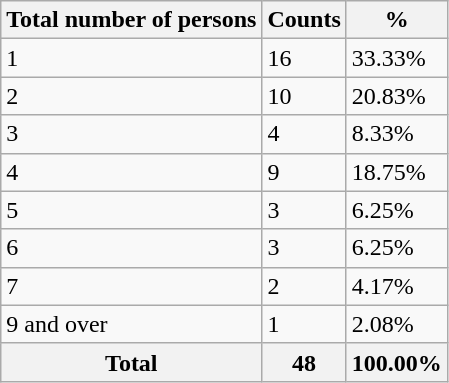<table class="wikitable sortable">
<tr>
<th>Total number of persons</th>
<th>Counts</th>
<th>%</th>
</tr>
<tr>
<td>1</td>
<td>16</td>
<td>33.33%</td>
</tr>
<tr>
<td>2</td>
<td>10</td>
<td>20.83%</td>
</tr>
<tr>
<td>3</td>
<td>4</td>
<td>8.33%</td>
</tr>
<tr>
<td>4</td>
<td>9</td>
<td>18.75%</td>
</tr>
<tr>
<td>5</td>
<td>3</td>
<td>6.25%</td>
</tr>
<tr>
<td>6</td>
<td>3</td>
<td>6.25%</td>
</tr>
<tr>
<td>7</td>
<td>2</td>
<td>4.17%</td>
</tr>
<tr>
<td>9 and over</td>
<td>1</td>
<td>2.08%</td>
</tr>
<tr>
<th>Total</th>
<th>48</th>
<th>100.00%</th>
</tr>
</table>
